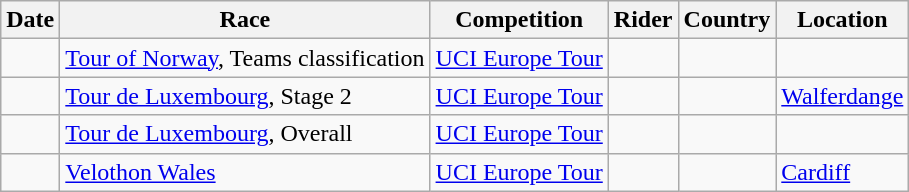<table class="wikitable sortable">
<tr>
<th>Date</th>
<th>Race</th>
<th>Competition</th>
<th>Rider</th>
<th>Country</th>
<th>Location</th>
</tr>
<tr>
<td></td>
<td><a href='#'>Tour of Norway</a>, Teams classification</td>
<td><a href='#'>UCI Europe Tour</a></td>
<td align="center"></td>
<td></td>
<td></td>
</tr>
<tr>
<td></td>
<td><a href='#'>Tour de Luxembourg</a>, Stage 2</td>
<td><a href='#'>UCI Europe Tour</a></td>
<td></td>
<td></td>
<td><a href='#'>Walferdange</a></td>
</tr>
<tr>
<td></td>
<td><a href='#'>Tour de Luxembourg</a>, Overall</td>
<td><a href='#'>UCI Europe Tour</a></td>
<td></td>
<td></td>
<td></td>
</tr>
<tr>
<td></td>
<td><a href='#'>Velothon Wales</a></td>
<td><a href='#'>UCI Europe Tour</a></td>
<td></td>
<td></td>
<td><a href='#'>Cardiff</a></td>
</tr>
</table>
